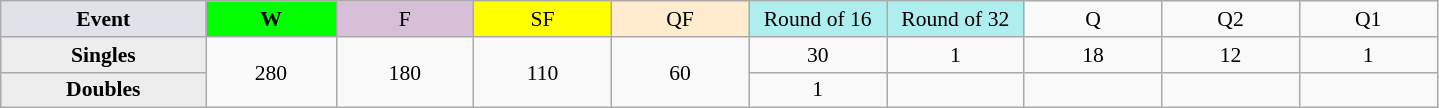<table class=wikitable style=font-size:90%;text-align:center>
<tr>
<td style="width:130px; background:#dfe2e9;"><strong>Event</strong></td>
<td style="width:80px; background:lime;"><strong>W</strong></td>
<td style="width:85px; background:thistle;">F</td>
<td style="width:85px; background:#ff0;">SF</td>
<td style="width:85px; background:#ffebcd;">QF</td>
<td style="width:85px; background:#afeeee;">Round of 16</td>
<td style="width:85px; background:#afeeee;">Round of 32</td>
<td width=85>Q</td>
<td width=85>Q2</td>
<td width=85>Q1</td>
</tr>
<tr>
<th style="background:#ededed;">Singles</th>
<td rowspan=2>280</td>
<td rowspan=2>180</td>
<td rowspan=2>110</td>
<td rowspan=2>60</td>
<td>30</td>
<td>1</td>
<td>18</td>
<td>12</td>
<td>1</td>
</tr>
<tr>
<th style="background:#ededed;">Doubles</th>
<td>1</td>
<td></td>
<td></td>
<td></td>
<td></td>
</tr>
</table>
